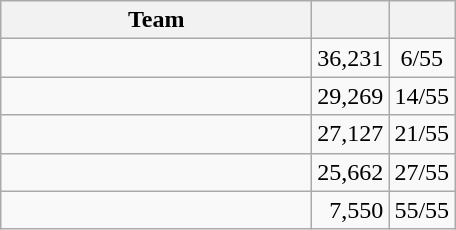<table class="wikitable">
<tr>
<th width=200>Team</th>
<th></th>
<th></th>
</tr>
<tr>
<td></td>
<td align=right>36,231</td>
<td align=center>6/55</td>
</tr>
<tr>
<td></td>
<td align=right>29,269</td>
<td align=center>14/55</td>
</tr>
<tr>
<td></td>
<td align=right>27,127</td>
<td align=center>21/55</td>
</tr>
<tr>
<td></td>
<td align=right>25,662</td>
<td align=center>27/55</td>
</tr>
<tr>
<td></td>
<td align=right>7,550</td>
<td align=center>55/55</td>
</tr>
</table>
